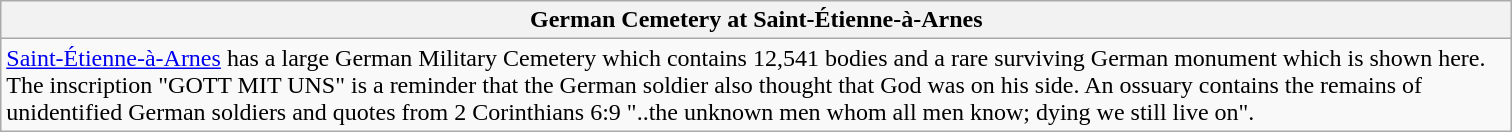<table class="wikitable sortable">
<tr>
<th scope="col" style="width:1000px;">German Cemetery at Saint-Étienne-à-Arnes</th>
</tr>
<tr>
<td><a href='#'>Saint-Étienne-à-Arnes</a> has a large German Military Cemetery which contains 12,541 bodies and a rare surviving German monument which is shown here. The inscription "GOTT MIT UNS" is a reminder that the German soldier also thought that God was on his side. An ossuary contains the remains of unidentified German soldiers and quotes from 2 Corinthians 6:9 "..the unknown men whom all men know; dying we still live on".<br>
</td>
</tr>
</table>
